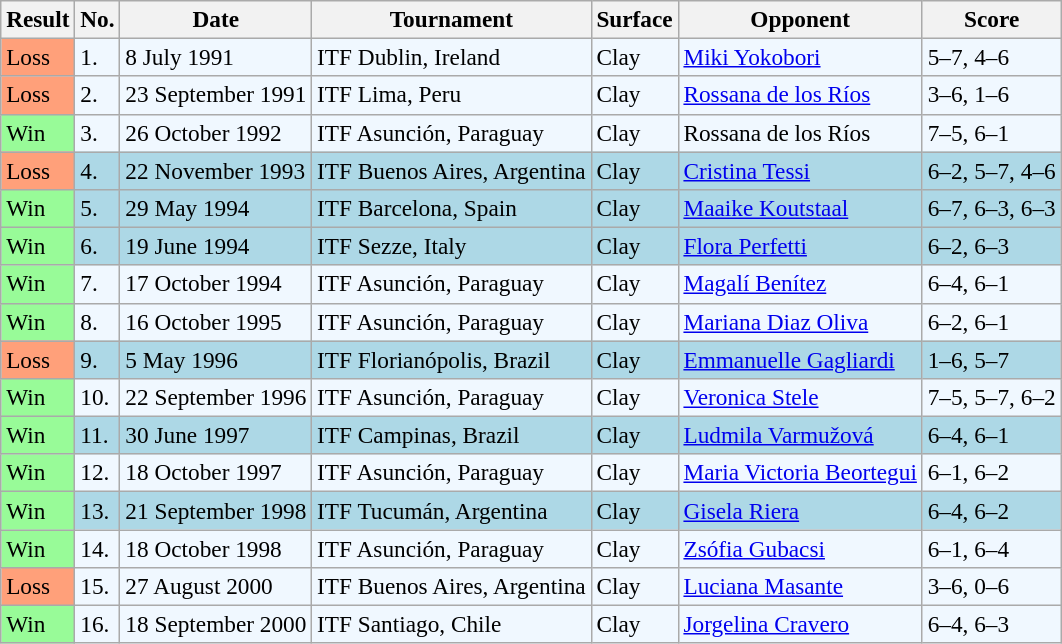<table class="sortable wikitable" style=font-size:97%>
<tr>
<th>Result</th>
<th>No.</th>
<th>Date</th>
<th>Tournament</th>
<th>Surface</th>
<th>Opponent</th>
<th class="unsortable">Score</th>
</tr>
<tr style="background:#f0f8ff;">
<td style="background:#ffa07a;">Loss</td>
<td>1.</td>
<td>8 July 1991</td>
<td>ITF Dublin, Ireland</td>
<td>Clay</td>
<td> <a href='#'>Miki Yokobori</a></td>
<td>5–7, 4–6</td>
</tr>
<tr style="background:#f0f8ff;">
<td style="background:#ffa07a;">Loss</td>
<td>2.</td>
<td>23 September 1991</td>
<td>ITF Lima, Peru</td>
<td>Clay</td>
<td> <a href='#'>Rossana de los Ríos</a></td>
<td>3–6, 1–6</td>
</tr>
<tr style="background:#f0f8ff;">
<td style="background:#98fb98;">Win</td>
<td>3.</td>
<td>26 October 1992</td>
<td>ITF Asunción, Paraguay</td>
<td>Clay</td>
<td> Rossana de los Ríos</td>
<td>7–5, 6–1</td>
</tr>
<tr style="background:lightblue;">
<td style="background:#ffa07a;">Loss</td>
<td>4.</td>
<td>22 November 1993</td>
<td>ITF Buenos Aires, Argentina</td>
<td>Clay</td>
<td> <a href='#'>Cristina Tessi</a></td>
<td>6–2, 5–7, 4–6</td>
</tr>
<tr style="background:lightblue;">
<td style="background:#98fb98;">Win</td>
<td>5.</td>
<td>29 May 1994</td>
<td>ITF Barcelona, Spain</td>
<td>Clay</td>
<td> <a href='#'>Maaike Koutstaal</a></td>
<td>6–7, 6–3, 6–3</td>
</tr>
<tr style="background:lightblue;">
<td style="background:#98fb98;">Win</td>
<td>6.</td>
<td>19 June  1994</td>
<td>ITF Sezze, Italy</td>
<td>Clay</td>
<td> <a href='#'>Flora Perfetti</a></td>
<td>6–2, 6–3</td>
</tr>
<tr style="background:#f0f8ff;">
<td style="background:#98fb98;">Win</td>
<td>7.</td>
<td>17 October 1994</td>
<td>ITF Asunción, Paraguay</td>
<td>Clay</td>
<td> <a href='#'>Magalí Benítez</a></td>
<td>6–4, 6–1</td>
</tr>
<tr style="background:#f0f8ff;">
<td style="background:#98fb98;">Win</td>
<td>8.</td>
<td>16 October 1995</td>
<td>ITF Asunción, Paraguay</td>
<td>Clay</td>
<td> <a href='#'>Mariana Diaz Oliva</a></td>
<td>6–2, 6–1</td>
</tr>
<tr style="background:lightblue;">
<td style="background:#ffa07a;">Loss</td>
<td>9.</td>
<td>5 May 1996</td>
<td>ITF Florianópolis, Brazil</td>
<td>Clay</td>
<td> <a href='#'>Emmanuelle Gagliardi</a></td>
<td>1–6, 5–7</td>
</tr>
<tr style="background:#f0f8ff;">
<td style="background:#98fb98;">Win</td>
<td>10.</td>
<td>22 September 1996</td>
<td>ITF Asunción, Paraguay</td>
<td>Clay</td>
<td> <a href='#'>Veronica Stele</a></td>
<td>7–5, 5–7, 6–2</td>
</tr>
<tr style="background:lightblue;">
<td style="background:#98fb98;">Win</td>
<td>11.</td>
<td>30 June 1997</td>
<td>ITF Campinas, Brazil</td>
<td>Clay</td>
<td> <a href='#'>Ludmila Varmužová</a></td>
<td>6–4, 6–1</td>
</tr>
<tr style="background:#f0f8ff;">
<td style="background:#98fb98;">Win</td>
<td>12.</td>
<td>18 October 1997</td>
<td>ITF Asunción, Paraguay</td>
<td>Clay</td>
<td> <a href='#'>Maria Victoria Beortegui</a></td>
<td>6–1, 6–2</td>
</tr>
<tr style="background:lightblue;">
<td style="background:#98fb98;">Win</td>
<td>13.</td>
<td>21 September 1998</td>
<td>ITF Tucumán, Argentina</td>
<td>Clay</td>
<td> <a href='#'>Gisela Riera</a></td>
<td>6–4, 6–2</td>
</tr>
<tr style="background:#f0f8ff;">
<td style="background:#98fb98;">Win</td>
<td>14.</td>
<td>18 October 1998</td>
<td>ITF Asunción, Paraguay</td>
<td>Clay</td>
<td> <a href='#'>Zsófia Gubacsi</a></td>
<td>6–1, 6–4</td>
</tr>
<tr style="background:#f0f8ff;">
<td style="background:#ffa07a;">Loss</td>
<td>15.</td>
<td>27 August 2000</td>
<td>ITF Buenos Aires, Argentina</td>
<td>Clay</td>
<td> <a href='#'>Luciana Masante</a></td>
<td>3–6, 0–6</td>
</tr>
<tr style="background:#f0f8ff;">
<td style="background:#98fb98;">Win</td>
<td>16.</td>
<td>18 September 2000</td>
<td>ITF Santiago, Chile</td>
<td>Clay</td>
<td> <a href='#'>Jorgelina Cravero</a></td>
<td>6–4, 6–3</td>
</tr>
</table>
